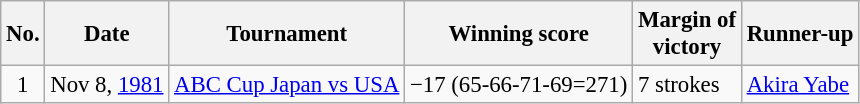<table class="wikitable" style="font-size:95%;">
<tr>
<th>No.</th>
<th>Date</th>
<th>Tournament</th>
<th>Winning score</th>
<th>Margin of<br>victory</th>
<th>Runner-up</th>
</tr>
<tr>
<td align=center>1</td>
<td align=right>Nov 8, <a href='#'>1981</a></td>
<td><a href='#'>ABC Cup Japan vs USA</a></td>
<td>−17 (65-66-71-69=271)</td>
<td>7 strokes</td>
<td> <a href='#'>Akira Yabe</a></td>
</tr>
</table>
